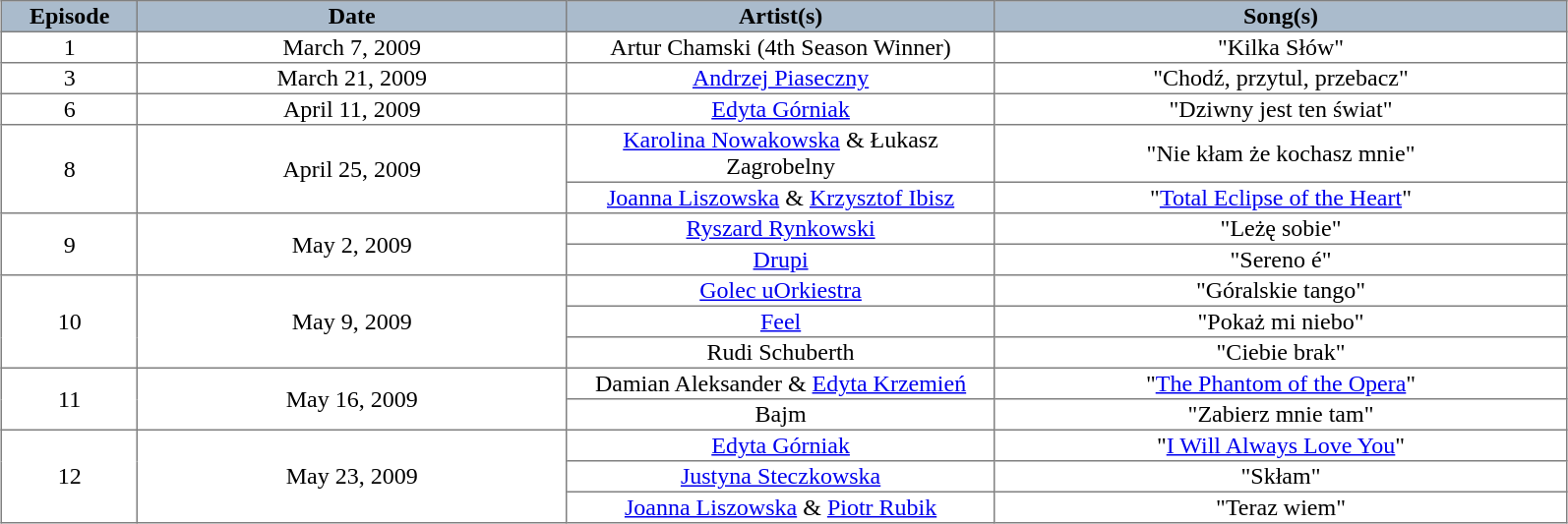<table style="text-align: center; width: 84%; margin: 0 auto; border-collapse: collapse" border="1" cellpadding="1" cellspacing="1">
<tr style="background: #ABC">
<th width="4%">Episode</th>
<th width="15%">Date</th>
<th width="15%">Artist(s)</th>
<th width="20%">Song(s)</th>
</tr>
<tr>
<td>1</td>
<td>March 7, 2009</td>
<td>Artur Chamski (4th Season Winner)</td>
<td>"Kilka Słów"</td>
</tr>
<tr>
<td>3</td>
<td>March 21, 2009</td>
<td><a href='#'>Andrzej Piaseczny</a></td>
<td>"Chodź, przytul, przebacz"</td>
</tr>
<tr>
<td>6</td>
<td>April 11, 2009</td>
<td><a href='#'>Edyta Górniak</a></td>
<td>"Dziwny jest ten świat"</td>
</tr>
<tr>
<td rowspan=2>8</td>
<td rowspan=2>April 25, 2009</td>
<td><a href='#'>Karolina Nowakowska</a> & Łukasz Zagrobelny</td>
<td>"Nie kłam że kochasz mnie"</td>
</tr>
<tr>
<td><a href='#'>Joanna Liszowska</a> & <a href='#'>Krzysztof Ibisz</a></td>
<td>"<a href='#'>Total Eclipse of the Heart</a>"</td>
</tr>
<tr>
<td rowspan=2>9</td>
<td rowspan=2>May 2, 2009</td>
<td><a href='#'>Ryszard Rynkowski</a></td>
<td>"Leżę sobie"</td>
</tr>
<tr>
<td><a href='#'>Drupi</a></td>
<td>"Sereno é"</td>
</tr>
<tr>
<td rowspan=3>10</td>
<td rowspan=3>May 9, 2009</td>
<td><a href='#'>Golec uOrkiestra</a></td>
<td>"Góralskie tango"</td>
</tr>
<tr>
<td><a href='#'>Feel</a></td>
<td>"Pokaż mi niebo"</td>
</tr>
<tr>
<td>Rudi Schuberth</td>
<td>"Ciebie brak"</td>
</tr>
<tr>
<td rowspan=2>11</td>
<td rowspan=2>May 16, 2009</td>
<td>Damian Aleksander & <a href='#'>Edyta Krzemień</a></td>
<td>"<a href='#'>The Phantom of the Opera</a>"</td>
</tr>
<tr>
<td>Bajm</td>
<td>"Zabierz mnie tam"</td>
</tr>
<tr>
<td rowspan=3>12</td>
<td rowspan=3>May 23, 2009</td>
<td><a href='#'>Edyta Górniak</a></td>
<td>"<a href='#'>I Will Always Love You</a>"</td>
</tr>
<tr>
<td><a href='#'>Justyna Steczkowska</a></td>
<td>"Skłam"</td>
</tr>
<tr>
<td><a href='#'>Joanna Liszowska</a> & <a href='#'>Piotr Rubik</a></td>
<td>"Teraz wiem"</td>
</tr>
</table>
